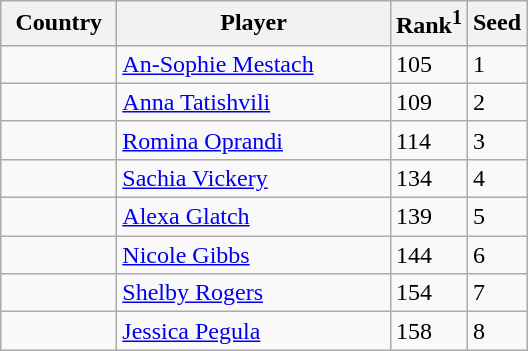<table class="sortable wikitable">
<tr>
<th width="70">Country</th>
<th width="175">Player</th>
<th>Rank<sup>1</sup></th>
<th>Seed</th>
</tr>
<tr>
<td></td>
<td><a href='#'>An-Sophie Mestach</a></td>
<td>105</td>
<td>1</td>
</tr>
<tr>
<td></td>
<td><a href='#'>Anna Tatishvili</a></td>
<td>109</td>
<td>2</td>
</tr>
<tr>
<td></td>
<td><a href='#'>Romina Oprandi</a></td>
<td>114</td>
<td>3</td>
</tr>
<tr>
<td></td>
<td><a href='#'>Sachia Vickery</a></td>
<td>134</td>
<td>4</td>
</tr>
<tr>
<td></td>
<td><a href='#'>Alexa Glatch</a></td>
<td>139</td>
<td>5</td>
</tr>
<tr>
<td></td>
<td><a href='#'>Nicole Gibbs</a></td>
<td>144</td>
<td>6</td>
</tr>
<tr>
<td></td>
<td><a href='#'>Shelby Rogers</a></td>
<td>154</td>
<td>7</td>
</tr>
<tr>
<td></td>
<td><a href='#'>Jessica Pegula</a></td>
<td>158</td>
<td>8</td>
</tr>
</table>
